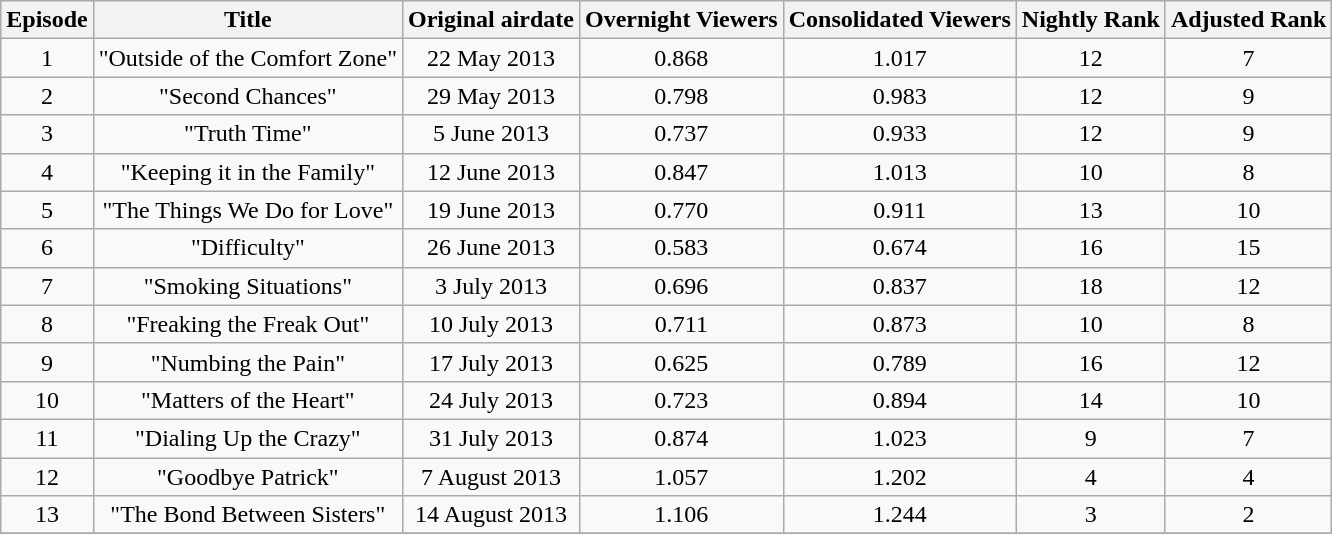<table class="wikitable sortable">
<tr>
<th>Episode</th>
<th>Title</th>
<th>Original airdate</th>
<th>Overnight Viewers</th>
<th>Consolidated Viewers</th>
<th>Nightly Rank</th>
<th>Adjusted Rank</th>
</tr>
<tr>
<td style="text-align:center">1</td>
<td style="text-align:center">"Outside of the Comfort Zone"</td>
<td style="text-align:center">22 May 2013</td>
<td style="text-align:center">0.868</td>
<td style="text-align:center">1.017</td>
<td style="text-align:center">12</td>
<td style="text-align:center">7</td>
</tr>
<tr>
<td style="text-align:center">2</td>
<td style="text-align:center">"Second Chances"</td>
<td style="text-align:center">29 May 2013</td>
<td style="text-align:center">0.798</td>
<td style="text-align:center">0.983</td>
<td style="text-align:center">12</td>
<td style="text-align:center">9</td>
</tr>
<tr>
<td style="text-align:center">3</td>
<td style="text-align:center">"Truth Time"</td>
<td style="text-align:center">5 June 2013</td>
<td style="text-align:center">0.737</td>
<td style="text-align:center">0.933</td>
<td style="text-align:center">12</td>
<td style="text-align:center">9</td>
</tr>
<tr>
<td style="text-align:center">4</td>
<td style="text-align:center">"Keeping it in the Family"</td>
<td style="text-align:center">12 June 2013</td>
<td style="text-align:center">0.847</td>
<td style="text-align:center">1.013</td>
<td style="text-align:center">10</td>
<td style="text-align:center">8</td>
</tr>
<tr>
<td style="text-align:center">5</td>
<td style="text-align:center">"The Things We Do for Love"</td>
<td style="text-align:center">19 June 2013</td>
<td style="text-align:center">0.770</td>
<td style="text-align:center">0.911</td>
<td style="text-align:center">13</td>
<td style="text-align:center">10</td>
</tr>
<tr>
<td style="text-align:center">6</td>
<td style="text-align:center">"Difficulty"</td>
<td style="text-align:center">26 June 2013</td>
<td style="text-align:center">0.583</td>
<td style="text-align:center">0.674</td>
<td style="text-align:center">16</td>
<td style="text-align:center">15</td>
</tr>
<tr>
<td style="text-align:center">7</td>
<td style="text-align:center">"Smoking Situations"</td>
<td style="text-align:center">3 July 2013</td>
<td style="text-align:center">0.696</td>
<td style="text-align:center">0.837</td>
<td style="text-align:center">18</td>
<td style="text-align:center">12</td>
</tr>
<tr>
<td style="text-align:center">8</td>
<td style="text-align:center">"Freaking the Freak Out"</td>
<td style="text-align:center">10 July 2013</td>
<td style="text-align:center">0.711</td>
<td style="text-align:center">0.873</td>
<td style="text-align:center">10</td>
<td style="text-align:center">8</td>
</tr>
<tr>
<td style="text-align:center">9</td>
<td style="text-align:center">"Numbing the Pain"</td>
<td style="text-align:center">17 July 2013</td>
<td style="text-align:center">0.625</td>
<td style="text-align:center">0.789</td>
<td style="text-align:center">16</td>
<td style="text-align:center">12</td>
</tr>
<tr>
<td style="text-align:center">10</td>
<td style="text-align:center">"Matters of the Heart"</td>
<td style="text-align:center">24 July 2013</td>
<td style="text-align:center">0.723</td>
<td style="text-align:center">0.894</td>
<td style="text-align:center">14</td>
<td style="text-align:center">10</td>
</tr>
<tr>
<td style="text-align:center">11</td>
<td style="text-align:center">"Dialing Up the Crazy"</td>
<td style="text-align:center">31 July 2013</td>
<td style="text-align:center">0.874</td>
<td style="text-align:center">1.023</td>
<td style="text-align:center">9</td>
<td style="text-align:center">7</td>
</tr>
<tr>
<td style="text-align:center">12</td>
<td style="text-align:center">"Goodbye Patrick"</td>
<td style="text-align:center">7 August 2013</td>
<td style="text-align:center">1.057</td>
<td style="text-align:center">1.202</td>
<td style="text-align:center">4</td>
<td style="text-align:center">4</td>
</tr>
<tr>
<td style="text-align:center">13</td>
<td style="text-align:center">"The Bond Between Sisters"</td>
<td style="text-align:center">14 August 2013</td>
<td style="text-align:center">1.106</td>
<td style="text-align:center">1.244</td>
<td style="text-align:center">3</td>
<td style="text-align:center">2</td>
</tr>
<tr>
</tr>
</table>
